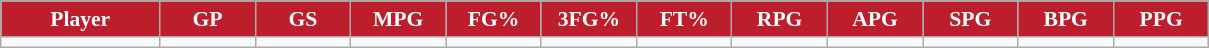<table class="wikitable sortable" style="font-size: 90%">
<tr 60>
<th style="background:#BC1E2C; color:#FFFFFF" width="10%">Player</th>
<th style="background:#BC1E2C; color:#FFFFFF" width="6%">GP</th>
<th style="background:#BC1E2C; color:#FFFFFF" width="6%">GS</th>
<th style="background:#BC1E2C; color:#FFFFFF" width="6%">MPG</th>
<th style="background:#BC1E2C; color:#FFFFFF" width="6%">FG%</th>
<th style="background:#BC1E2C; color:#FFFFFF" width="6%">3FG%</th>
<th style="background:#BC1E2C; color:#FFFFFF" width="6%">FT%</th>
<th style="background:#BC1E2C; color:#FFFFFF" width="6%">RPG</th>
<th style="background:#BC1E2C; color:#FFFFFF" width="6%">APG</th>
<th style="background:#BC1E2C; color:#FFFFFF" width="6%">SPG</th>
<th style="background:#BC1E2C; color:#FFFFFF" width="6%">BPG</th>
<th style="background:#BC1E2C; color:#FFFFFF" width="6%">PPG</th>
</tr>
<tr>
<td></td>
<td></td>
<td></td>
<td></td>
<td></td>
<td></td>
<td></td>
<td></td>
<td></td>
<td></td>
<td></td>
<td></td>
</tr>
</table>
